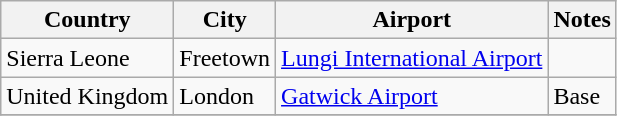<table class="wikitable sortable">
<tr>
<th>Country</th>
<th>City</th>
<th>Airport</th>
<th>Notes</th>
</tr>
<tr>
<td>Sierra Leone</td>
<td>Freetown</td>
<td><a href='#'>Lungi International Airport</a></td>
<td align=center></td>
</tr>
<tr>
<td>United Kingdom</td>
<td>London</td>
<td><a href='#'>Gatwick Airport</a></td>
<td>Base</td>
</tr>
<tr>
</tr>
</table>
